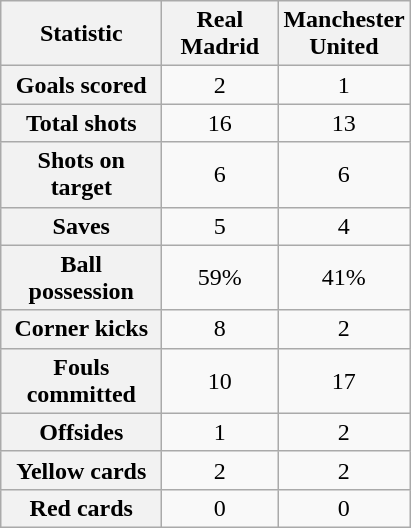<table class="wikitable plainrowheaders" style="text-align:center">
<tr>
<th scope="col" style="width:100px">Statistic</th>
<th scope="col" style="width:70px">Real Madrid</th>
<th scope="col" style="width:70px">Manchester United</th>
</tr>
<tr>
<th scope=row>Goals scored</th>
<td>2</td>
<td>1</td>
</tr>
<tr>
<th scope=row>Total shots</th>
<td>16</td>
<td>13</td>
</tr>
<tr>
<th scope=row>Shots on target</th>
<td>6</td>
<td>6</td>
</tr>
<tr>
<th scope=row>Saves</th>
<td>5</td>
<td>4</td>
</tr>
<tr>
<th scope=row>Ball possession</th>
<td>59%</td>
<td>41%</td>
</tr>
<tr>
<th scope=row>Corner kicks</th>
<td>8</td>
<td>2</td>
</tr>
<tr>
<th scope=row>Fouls committed</th>
<td>10</td>
<td>17</td>
</tr>
<tr>
<th scope=row>Offsides</th>
<td>1</td>
<td>2</td>
</tr>
<tr>
<th scope=row>Yellow cards</th>
<td>2</td>
<td>2</td>
</tr>
<tr>
<th scope=row>Red cards</th>
<td>0</td>
<td>0</td>
</tr>
</table>
